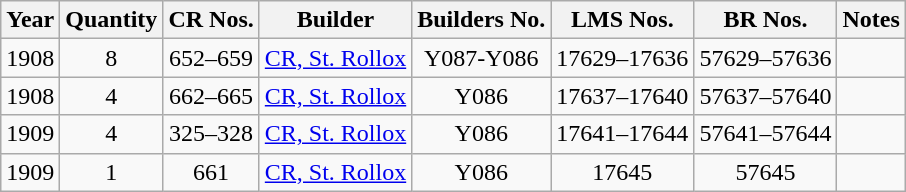<table class="wikitable sortable" style=text-align:center>
<tr>
<th>Year</th>
<th>Quantity</th>
<th>CR Nos.</th>
<th>Builder</th>
<th>Builders No.</th>
<th>LMS Nos.</th>
<th>BR Nos.</th>
<th>Notes</th>
</tr>
<tr>
<td>1908</td>
<td>8</td>
<td>652–659</td>
<td><a href='#'>CR, St. Rollox</a></td>
<td>Y087-Y086</td>
<td>17629–17636</td>
<td>57629–57636</td>
<td></td>
</tr>
<tr>
<td>1908</td>
<td>4</td>
<td>662–665</td>
<td><a href='#'>CR, St. Rollox</a></td>
<td>Y086</td>
<td>17637–17640</td>
<td>57637–57640</td>
<td></td>
</tr>
<tr>
<td>1909</td>
<td>4</td>
<td>325–328</td>
<td><a href='#'>CR, St. Rollox</a></td>
<td>Y086</td>
<td>17641–17644</td>
<td>57641–57644</td>
<td></td>
</tr>
<tr>
<td>1909</td>
<td>1</td>
<td>661</td>
<td><a href='#'>CR, St. Rollox</a></td>
<td>Y086</td>
<td>17645</td>
<td>57645</td>
<td></td>
</tr>
</table>
